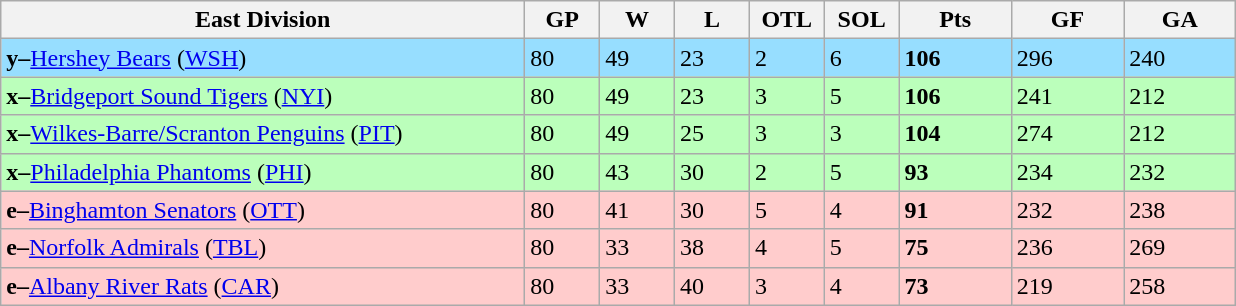<table class="wikitable">
<tr>
<th bgcolor="#DDDDFF" width="35%">East Division</th>
<th bgcolor="#DDDDFF" width="5%">GP</th>
<th bgcolor="#DDDDFF" width="5%">W</th>
<th bgcolor="#DDDDFF" width="5%">L</th>
<th bgcolor="#DDDDFF" width="5%">OTL</th>
<th bgcolor="#DDDDFF" width="5%">SOL</th>
<th bgcolor="#DDDDFF" width="7.5%">Pts</th>
<th bgcolor="#DDDDFF" width="7.5%">GF</th>
<th bgcolor="#DDDDFF" width="7.5%">GA</th>
</tr>
<tr bgcolor=#97DEFF>
<td><strong>y–</strong><a href='#'>Hershey Bears</a> (<a href='#'>WSH</a>)</td>
<td>80</td>
<td>49</td>
<td>23</td>
<td>2</td>
<td>6</td>
<td><strong>106</strong></td>
<td>296</td>
<td>240</td>
</tr>
<tr bgcolor=#bbffbb>
<td><strong>x–</strong><a href='#'>Bridgeport Sound Tigers</a> (<a href='#'>NYI</a>)</td>
<td>80</td>
<td>49</td>
<td>23</td>
<td>3</td>
<td>5</td>
<td><strong>106</strong></td>
<td>241</td>
<td>212</td>
</tr>
<tr bgcolor=#bbffbb>
<td><strong>x–</strong><a href='#'>Wilkes-Barre/Scranton Penguins</a> (<a href='#'>PIT</a>)</td>
<td>80</td>
<td>49</td>
<td>25</td>
<td>3</td>
<td>3</td>
<td><strong>104</strong></td>
<td>274</td>
<td>212</td>
</tr>
<tr bgcolor=#bbffbb>
<td><strong>x–</strong><a href='#'>Philadelphia Phantoms</a> (<a href='#'>PHI</a>)</td>
<td>80</td>
<td>43</td>
<td>30</td>
<td>2</td>
<td>5</td>
<td><strong>93</strong></td>
<td>234</td>
<td>232</td>
</tr>
<tr bgcolor=#ffcccc>
<td><strong>e–</strong><a href='#'>Binghamton Senators</a> (<a href='#'>OTT</a>)</td>
<td>80</td>
<td>41</td>
<td>30</td>
<td>5</td>
<td>4</td>
<td><strong>91</strong></td>
<td>232</td>
<td>238</td>
</tr>
<tr bgcolor=#ffcccc>
<td><strong>e–</strong><a href='#'>Norfolk Admirals</a> (<a href='#'>TBL</a>)</td>
<td>80</td>
<td>33</td>
<td>38</td>
<td>4</td>
<td>5</td>
<td><strong>75</strong></td>
<td>236</td>
<td>269</td>
</tr>
<tr bgcolor=#ffcccc>
<td><strong>e–</strong><a href='#'>Albany River Rats</a> (<a href='#'>CAR</a>)</td>
<td>80</td>
<td>33</td>
<td>40</td>
<td>3</td>
<td>4</td>
<td><strong>73</strong></td>
<td>219</td>
<td>258</td>
</tr>
</table>
